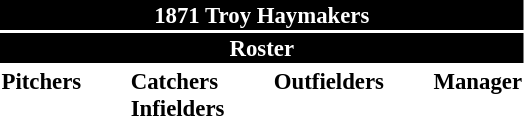<table class="toccolours" style="font-size: 95%;">
<tr>
<th colspan="10" style="background-color: black; color:white; text-align: center;">1871 Troy Haymakers</th>
</tr>
<tr>
<td colspan="10" style="background-color:black; color: white; text-align: center;"><strong>Roster</strong></td>
</tr>
<tr>
<td valign="top"><strong>Pitchers</strong><br></td>
<td width="25px"></td>
<td valign="top"><strong>Catchers</strong><br>
<strong>Infielders</strong>






</td>
<td width="25px"></td>
<td valign="top"><strong>Outfielders</strong><br>

</td>
<td width="25px"></td>
<td valign="top"><strong>Manager</strong><br>
</td>
</tr>
</table>
